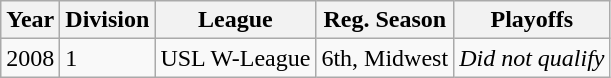<table class="wikitable">
<tr>
<th>Year</th>
<th>Division</th>
<th>League</th>
<th>Reg. Season</th>
<th>Playoffs</th>
</tr>
<tr>
<td>2008</td>
<td>1</td>
<td>USL W-League</td>
<td>6th, Midwest</td>
<td><em>Did not qualify</em></td>
</tr>
</table>
